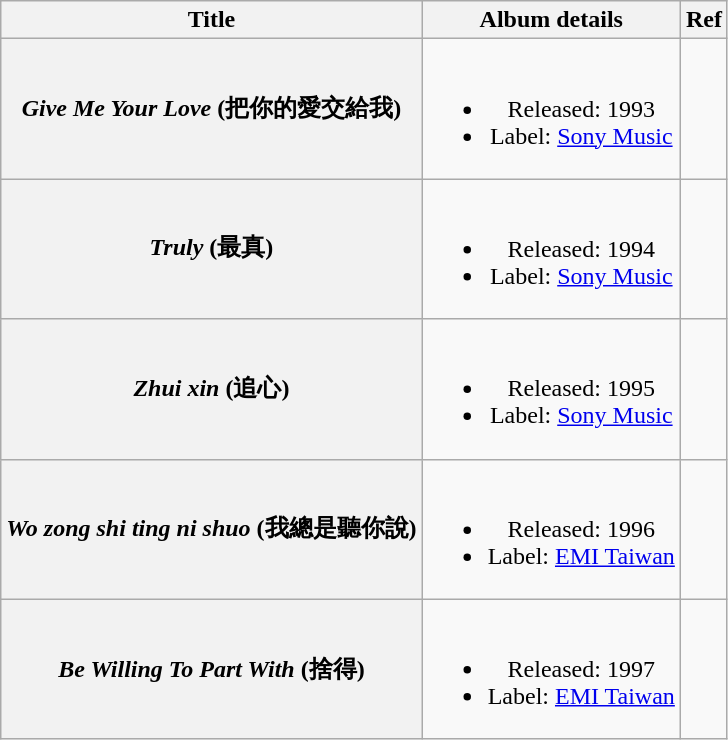<table class="wikitable plainrowheaders" style="text-align:center;">
<tr>
<th>Title</th>
<th>Album details</th>
<th>Ref</th>
</tr>
<tr>
<th scope="row"><em>Give Me Your Love</em> (把你的愛交給我)</th>
<td><br><ul><li>Released: 1993</li><li>Label: <a href='#'>Sony Music</a></li></ul></td>
<td></td>
</tr>
<tr>
<th scope="row"><em>Truly</em> (最真)</th>
<td><br><ul><li>Released: 1994</li><li>Label: <a href='#'>Sony Music</a></li></ul></td>
<td></td>
</tr>
<tr>
<th scope="row"><em>Zhui xin</em> (追心)</th>
<td><br><ul><li>Released: 1995</li><li>Label: <a href='#'>Sony Music</a></li></ul></td>
<td></td>
</tr>
<tr>
<th scope="row"><em>Wo zong shi ting ni shuo</em> (我總是聽你說)</th>
<td><br><ul><li>Released: 1996</li><li>Label: <a href='#'>EMI Taiwan</a></li></ul></td>
<td></td>
</tr>
<tr>
<th scope="row"><em>Be Willing To Part With</em> (捨得)</th>
<td><br><ul><li>Released: 1997</li><li>Label: <a href='#'>EMI Taiwan</a></li></ul></td>
<td></td>
</tr>
</table>
